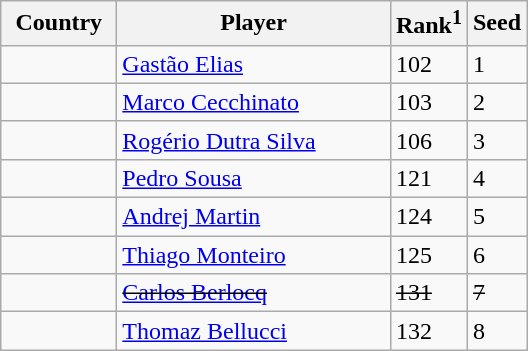<table class="sortable wikitable">
<tr>
<th width="70">Country</th>
<th width="175">Player</th>
<th>Rank<sup>1</sup></th>
<th>Seed</th>
</tr>
<tr>
<td></td>
<td><a href='#'>Gastão Elias</a></td>
<td>102</td>
<td>1</td>
</tr>
<tr>
<td></td>
<td><a href='#'>Marco Cecchinato</a></td>
<td>103</td>
<td>2</td>
</tr>
<tr>
<td></td>
<td><a href='#'>Rogério Dutra Silva</a></td>
<td>106</td>
<td>3</td>
</tr>
<tr>
<td></td>
<td><a href='#'>Pedro Sousa</a></td>
<td>121</td>
<td>4</td>
</tr>
<tr>
<td></td>
<td><a href='#'>Andrej Martin</a></td>
<td>124</td>
<td>5</td>
</tr>
<tr>
<td></td>
<td><a href='#'>Thiago Monteiro</a></td>
<td>125</td>
<td>6</td>
</tr>
<tr>
<td><s></s></td>
<td><s><a href='#'>Carlos Berlocq</a></s></td>
<td><s>131</s></td>
<td><s>7</s></td>
</tr>
<tr>
<td></td>
<td><a href='#'>Thomaz Bellucci</a></td>
<td>132</td>
<td>8</td>
</tr>
</table>
